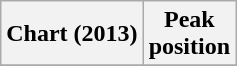<table class="wikitable sortable plainrowheaders">
<tr>
<th>Chart (2013)</th>
<th>Peak<br>position</th>
</tr>
<tr>
</tr>
</table>
